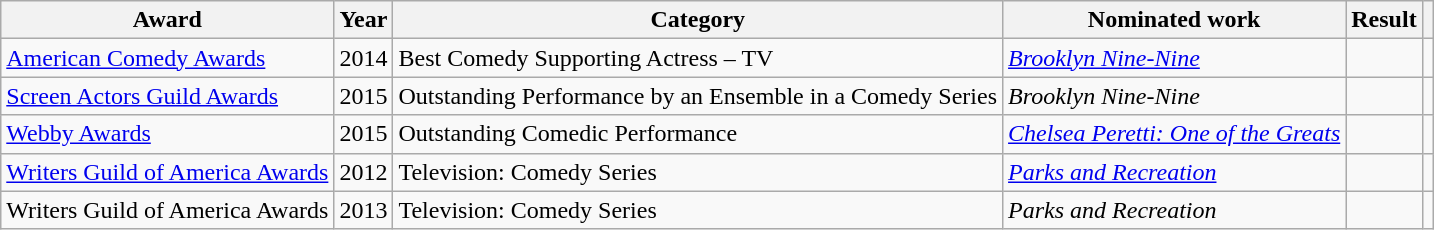<table class="wikitable sortable">
<tr>
<th>Award</th>
<th>Year</th>
<th>Category</th>
<th>Nominated work</th>
<th>Result</th>
<th></th>
</tr>
<tr>
<td><a href='#'>American Comedy Awards</a></td>
<td>2014</td>
<td>Best Comedy Supporting Actress – TV</td>
<td><em><a href='#'>Brooklyn Nine-Nine</a></em></td>
<td></td>
<td></td>
</tr>
<tr>
<td><a href='#'>Screen Actors Guild Awards</a></td>
<td>2015</td>
<td>Outstanding Performance by an Ensemble in a Comedy Series</td>
<td><em>Brooklyn Nine-Nine</em></td>
<td></td>
<td></td>
</tr>
<tr>
<td><a href='#'>Webby Awards</a></td>
<td>2015</td>
<td>Outstanding Comedic Performance</td>
<td><em><a href='#'>Chelsea Peretti: One of the Greats</a></em></td>
<td></td>
<td></td>
</tr>
<tr>
<td><a href='#'>Writers Guild of America Awards</a></td>
<td>2012</td>
<td>Television: Comedy Series</td>
<td><em><a href='#'>Parks and Recreation</a></em></td>
<td></td>
<td></td>
</tr>
<tr>
<td>Writers Guild of America Awards</td>
<td>2013</td>
<td>Television: Comedy Series</td>
<td><em>Parks and Recreation</em></td>
<td></td>
<td></td>
</tr>
</table>
